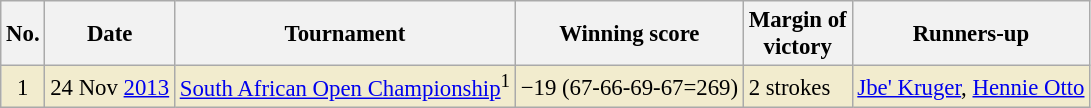<table class="wikitable" style="font-size:95%;">
<tr>
<th>No.</th>
<th>Date</th>
<th>Tournament</th>
<th>Winning score</th>
<th>Margin of<br>victory</th>
<th>Runners-up</th>
</tr>
<tr style="background:#f2ecce;">
<td align=center>1</td>
<td align=right>24 Nov <a href='#'>2013</a></td>
<td><a href='#'>South African Open Championship</a><sup>1</sup></td>
<td>−19 (67-66-69-67=269)</td>
<td>2 strokes</td>
<td> <a href='#'>Jbe' Kruger</a>,  <a href='#'>Hennie Otto</a></td>
</tr>
</table>
